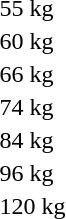<table>
<tr>
<td rowspan=2>55 kg<br></td>
<td rowspan=2></td>
<td rowspan=2></td>
<td></td>
</tr>
<tr>
<td></td>
</tr>
<tr>
<td rowspan=2>60 kg<br></td>
<td rowspan=2></td>
<td rowspan=2></td>
<td></td>
</tr>
<tr>
<td></td>
</tr>
<tr>
<td rowspan=2>66 kg<br></td>
<td rowspan=2></td>
<td rowspan=2></td>
<td></td>
</tr>
<tr>
<td></td>
</tr>
<tr>
<td rowspan=2>74 kg<br></td>
<td rowspan=2></td>
<td rowspan=2></td>
<td></td>
</tr>
<tr>
<td></td>
</tr>
<tr>
<td rowspan=2>84 kg<br></td>
<td rowspan=2></td>
<td rowspan=2></td>
<td></td>
</tr>
<tr>
<td></td>
</tr>
<tr>
<td rowspan=2>96 kg<br></td>
<td rowspan=2></td>
<td rowspan=2></td>
<td></td>
</tr>
<tr>
<td></td>
</tr>
<tr>
<td rowspan=2>120 kg<br></td>
<td rowspan=2></td>
<td rowspan=2></td>
<td></td>
</tr>
<tr>
<td></td>
</tr>
</table>
